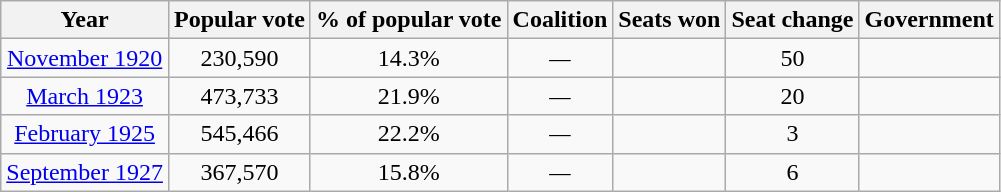<table class="wikitable" style="text-align:center;"|>
<tr>
<th>Year</th>
<th>Popular vote</th>
<th>% of popular vote</th>
<th>Coalition</th>
<th>Seats won</th>
<th>Seat change</th>
<th>Government</th>
</tr>
<tr>
<td><a href='#'>November 1920</a></td>
<td>230,590</td>
<td>14.3%</td>
<td><em>—</em></td>
<td></td>
<td> 50</td>
<td></td>
</tr>
<tr>
<td><a href='#'>March 1923</a></td>
<td>473,733</td>
<td>21.9%</td>
<td><em>—</em></td>
<td></td>
<td> 20</td>
<td></td>
</tr>
<tr>
<td><a href='#'>February 1925</a></td>
<td>545,466</td>
<td>22.2%</td>
<td><em>—</em></td>
<td></td>
<td> 3</td>
<td></td>
</tr>
<tr>
<td><a href='#'>September 1927</a></td>
<td>367,570</td>
<td>15.8%</td>
<td><em>—</em></td>
<td></td>
<td> 6</td>
<td></td>
</tr>
</table>
